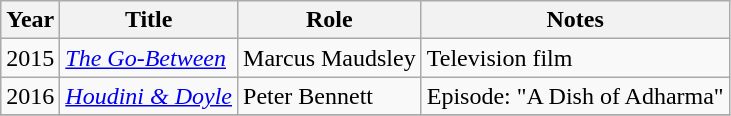<table class="wikitable sortable">
<tr>
<th>Year</th>
<th>Title</th>
<th>Role</th>
<th>Notes</th>
</tr>
<tr>
<td>2015</td>
<td><em><a href='#'>The Go-Between</a></em></td>
<td>Marcus Maudsley</td>
<td>Television film</td>
</tr>
<tr>
<td>2016</td>
<td><em><a href='#'>Houdini & Doyle</a></em></td>
<td>Peter Bennett</td>
<td>Episode: "A Dish of Adharma"</td>
</tr>
<tr>
</tr>
</table>
